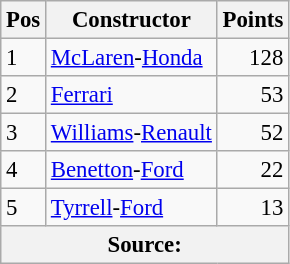<table class="wikitable" style="font-size: 95%;">
<tr>
<th>Pos</th>
<th>Constructor</th>
<th>Points</th>
</tr>
<tr>
<td>1</td>
<td> <a href='#'>McLaren</a>-<a href='#'>Honda</a></td>
<td align=right>128</td>
</tr>
<tr>
<td>2</td>
<td> <a href='#'>Ferrari</a></td>
<td align=right>53</td>
</tr>
<tr>
<td>3</td>
<td> <a href='#'>Williams</a>-<a href='#'>Renault</a></td>
<td align=right>52</td>
</tr>
<tr>
<td>4</td>
<td> <a href='#'>Benetton</a>-<a href='#'>Ford</a></td>
<td align=right>22</td>
</tr>
<tr>
<td>5</td>
<td> <a href='#'>Tyrrell</a>-<a href='#'>Ford</a></td>
<td align=right>13</td>
</tr>
<tr>
<th colspan=4>Source:</th>
</tr>
</table>
